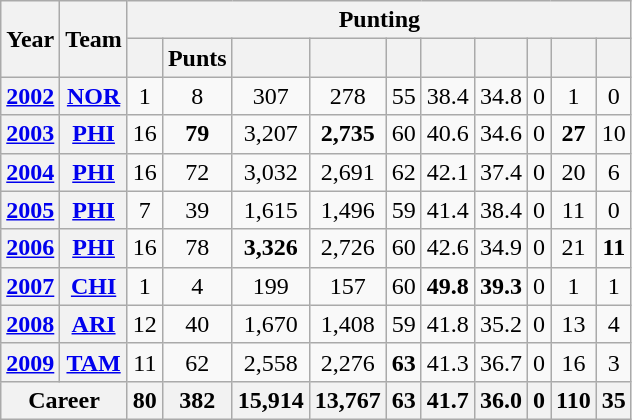<table class=wikitable style="text-align:center;">
<tr>
<th rowspan="2">Year</th>
<th rowspan="2">Team</th>
<th colspan="10">Punting</th>
</tr>
<tr>
<th></th>
<th>Punts</th>
<th></th>
<th></th>
<th></th>
<th></th>
<th></th>
<th></th>
<th></th>
<th></th>
</tr>
<tr>
<th><a href='#'>2002</a></th>
<th><a href='#'>NOR</a></th>
<td>1</td>
<td>8</td>
<td>307</td>
<td>278</td>
<td>55</td>
<td>38.4</td>
<td>34.8</td>
<td>0</td>
<td>1</td>
<td>0</td>
</tr>
<tr>
<th><a href='#'>2003</a></th>
<th><a href='#'>PHI</a></th>
<td>16</td>
<td><strong>79</strong></td>
<td>3,207</td>
<td><strong>2,735</strong></td>
<td>60</td>
<td>40.6</td>
<td>34.6</td>
<td>0</td>
<td><strong>27</strong></td>
<td>10</td>
</tr>
<tr>
<th><a href='#'>2004</a></th>
<th><a href='#'>PHI</a></th>
<td>16</td>
<td>72</td>
<td>3,032</td>
<td>2,691</td>
<td>62</td>
<td>42.1</td>
<td>37.4</td>
<td>0</td>
<td>20</td>
<td>6</td>
</tr>
<tr>
<th><a href='#'>2005</a></th>
<th><a href='#'>PHI</a></th>
<td>7</td>
<td>39</td>
<td>1,615</td>
<td>1,496</td>
<td>59</td>
<td>41.4</td>
<td>38.4</td>
<td>0</td>
<td>11</td>
<td>0</td>
</tr>
<tr>
<th><a href='#'>2006</a></th>
<th><a href='#'>PHI</a></th>
<td>16</td>
<td>78</td>
<td><strong>3,326</strong></td>
<td>2,726</td>
<td>60</td>
<td>42.6</td>
<td>34.9</td>
<td>0</td>
<td>21</td>
<td><strong>11</strong></td>
</tr>
<tr>
<th><a href='#'>2007</a></th>
<th><a href='#'>CHI</a></th>
<td>1</td>
<td>4</td>
<td>199</td>
<td>157</td>
<td>60</td>
<td><strong>49.8</strong></td>
<td><strong>39.3</strong></td>
<td>0</td>
<td>1</td>
<td>1</td>
</tr>
<tr>
<th><a href='#'>2008</a></th>
<th><a href='#'>ARI</a></th>
<td>12</td>
<td>40</td>
<td>1,670</td>
<td>1,408</td>
<td>59</td>
<td>41.8</td>
<td>35.2</td>
<td>0</td>
<td>13</td>
<td>4</td>
</tr>
<tr>
<th><a href='#'>2009</a></th>
<th><a href='#'>TAM</a></th>
<td>11</td>
<td>62</td>
<td>2,558</td>
<td>2,276</td>
<td><strong>63</strong></td>
<td>41.3</td>
<td>36.7</td>
<td>0</td>
<td>16</td>
<td>3</td>
</tr>
<tr>
<th colspan="2">Career</th>
<th>80</th>
<th>382</th>
<th>15,914</th>
<th>13,767</th>
<th>63</th>
<th>41.7</th>
<th>36.0</th>
<th>0</th>
<th>110</th>
<th>35</th>
</tr>
</table>
